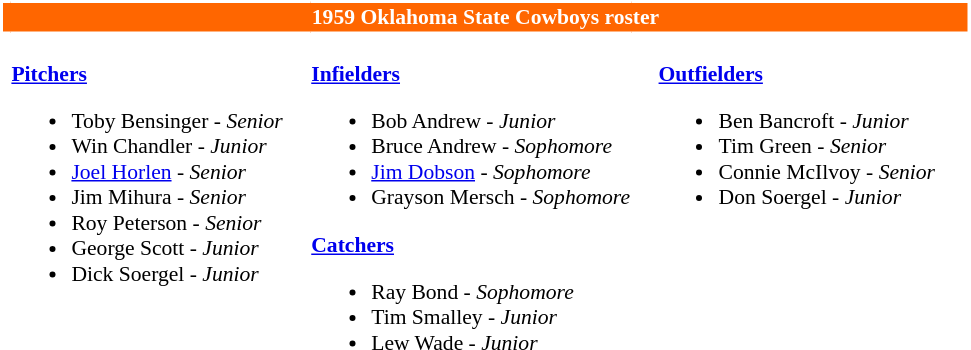<table class="toccolours" style="border-collapse:collapse; font-size:90%;">
<tr>
<th colspan="7" style="background:#FF6600;color:white; border: 2px solid white;">1959 Oklahoma State Cowboys roster</th>
</tr>
<tr>
<td width="03"> </td>
<td valign="top"><br><strong><a href='#'>Pitchers</a></strong><ul><li>Toby Bensinger - <em>Senior</em></li><li>Win Chandler - <em>Junior</em></li><li><a href='#'>Joel Horlen</a> - <em>Senior</em></li><li>Jim Mihura - <em>Senior</em></li><li>Roy Peterson - <em>Senior</em></li><li>George Scott - <em>Junior</em></li><li>Dick Soergel - <em>Junior</em></li></ul></td>
<td width="15"> </td>
<td valign="top"><br><strong><a href='#'>Infielders</a></strong><ul><li>Bob Andrew - <em>Junior</em></li><li>Bruce Andrew - <em>Sophomore</em></li><li><a href='#'>Jim Dobson</a> - <em>Sophomore</em></li><li>Grayson Mersch - <em>Sophomore</em></li></ul><strong><a href='#'>Catchers</a></strong><ul><li>Ray Bond - <em>Sophomore</em></li><li>Tim Smalley - <em>Junior</em></li><li>Lew Wade - <em>Junior</em></li></ul></td>
<td width="15"> </td>
<td valign="top"><br><strong><a href='#'>Outfielders</a></strong><ul><li>Ben Bancroft - <em>Junior</em></li><li>Tim Green - <em>Senior</em></li><li>Connie McIlvoy - <em>Senior</em></li><li>Don Soergel - <em>Junior</em></li></ul></td>
<td width="20"> </td>
</tr>
</table>
